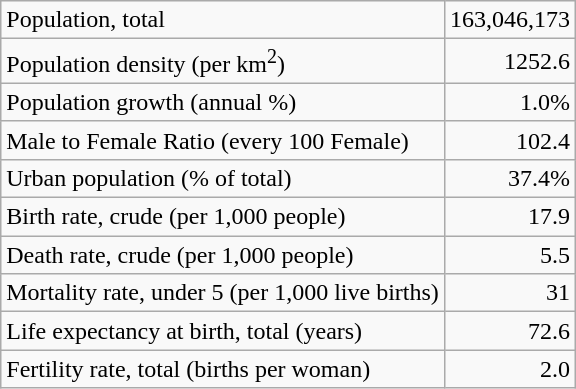<table class="wikitable">
<tr>
<td>Population, total</td>
<td style="text-align: right;">163,046,173</td>
</tr>
<tr>
<td>Population density (per km<sup>2</sup>)</td>
<td style="text-align: right;">1252.6</td>
</tr>
<tr>
<td>Population growth (annual %)</td>
<td style="text-align: right;">1.0%</td>
</tr>
<tr>
<td>Male to Female Ratio (every 100 Female)</td>
<td style="text-align: right;">102.4</td>
</tr>
<tr>
<td>Urban population (% of total)</td>
<td style="text-align: right;">37.4%</td>
</tr>
<tr>
<td>Birth rate, crude (per 1,000 people)</td>
<td style="text-align: right;">17.9</td>
</tr>
<tr>
<td>Death rate, crude (per 1,000 people)</td>
<td style="text-align: right;">5.5</td>
</tr>
<tr>
<td>Mortality rate, under 5 (per 1,000 live births)</td>
<td style="text-align: right;">31</td>
</tr>
<tr>
<td>Life expectancy at birth, total (years)</td>
<td style="text-align: right;">72.6</td>
</tr>
<tr>
<td>Fertility rate, total (births per woman)</td>
<td style="text-align: right;">2.0</td>
</tr>
</table>
